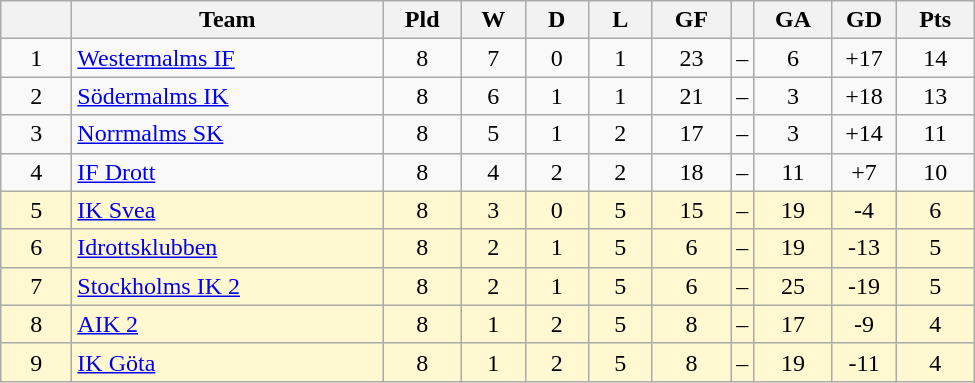<table class="wikitable" style="text-align: center;">
<tr>
<th style="width: 40px;"></th>
<th style="width: 200px;">Team</th>
<th style="width: 45px;">Pld</th>
<th style="width: 35px;">W</th>
<th style="width: 35px;">D</th>
<th style="width: 35px;">L</th>
<th style="width: 45px;">GF</th>
<th></th>
<th style="width: 45px;">GA</th>
<th style="width: 35px;">GD</th>
<th style="width: 45px;">Pts</th>
</tr>
<tr>
<td>1</td>
<td style="text-align: left;"><a href='#'>Westermalms IF</a></td>
<td>8</td>
<td>7</td>
<td>0</td>
<td>1</td>
<td>23</td>
<td>–</td>
<td>6</td>
<td>+17</td>
<td>14</td>
</tr>
<tr>
<td>2</td>
<td style="text-align: left;"><a href='#'>Södermalms IK</a></td>
<td>8</td>
<td>6</td>
<td>1</td>
<td>1</td>
<td>21</td>
<td>–</td>
<td>3</td>
<td>+18</td>
<td>13</td>
</tr>
<tr>
<td>3</td>
<td style="text-align: left;"><a href='#'>Norrmalms SK</a></td>
<td>8</td>
<td>5</td>
<td>1</td>
<td>2</td>
<td>17</td>
<td>–</td>
<td>3</td>
<td>+14</td>
<td>11</td>
</tr>
<tr>
<td>4</td>
<td style="text-align: left;"><a href='#'>IF Drott</a></td>
<td>8</td>
<td>4</td>
<td>2</td>
<td>2</td>
<td>18</td>
<td>–</td>
<td>11</td>
<td>+7</td>
<td>10</td>
</tr>
<tr style="background: #fff8d1">
<td>5</td>
<td style="text-align: left;"><a href='#'>IK Svea</a></td>
<td>8</td>
<td>3</td>
<td>0</td>
<td>5</td>
<td>15</td>
<td>–</td>
<td>19</td>
<td>-4</td>
<td>6</td>
</tr>
<tr style="background: #fff8d1">
<td>6</td>
<td style="text-align: left;"><a href='#'>Idrottsklubben</a></td>
<td>8</td>
<td>2</td>
<td>1</td>
<td>5</td>
<td>6</td>
<td>–</td>
<td>19</td>
<td>-13</td>
<td>5</td>
</tr>
<tr style="background: #fff8d1">
<td>7</td>
<td style="text-align: left;"><a href='#'>Stockholms IK 2</a></td>
<td>8</td>
<td>2</td>
<td>1</td>
<td>5</td>
<td>6</td>
<td>–</td>
<td>25</td>
<td>-19</td>
<td>5</td>
</tr>
<tr style="background: #fff8d1">
<td>8</td>
<td style="text-align: left;"><a href='#'>AIK 2</a></td>
<td>8</td>
<td>1</td>
<td>2</td>
<td>5</td>
<td>8</td>
<td>–</td>
<td>17</td>
<td>-9</td>
<td>4</td>
</tr>
<tr style="background: #fff8d1">
<td>9</td>
<td style="text-align: left;"><a href='#'>IK Göta</a></td>
<td>8</td>
<td>1</td>
<td>2</td>
<td>5</td>
<td>8</td>
<td>–</td>
<td>19</td>
<td>-11</td>
<td>4</td>
</tr>
</table>
